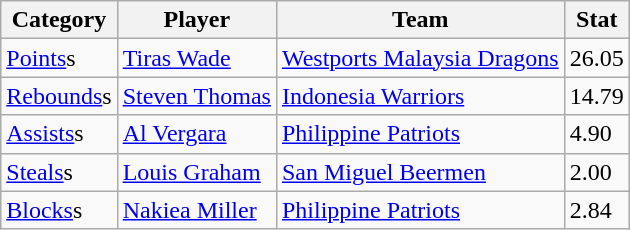<table class=wikitable>
<tr>
<th>Category</th>
<th>Player</th>
<th>Team</th>
<th>Stat</th>
</tr>
<tr>
<td><a href='#'>Points</a>s</td>
<td> <a href='#'>Tiras Wade</a></td>
<td> <a href='#'>Westports Malaysia Dragons</a></td>
<td>26.05</td>
</tr>
<tr>
<td><a href='#'>Rebounds</a>s</td>
<td> <a href='#'>Steven Thomas</a></td>
<td> <a href='#'>Indonesia Warriors</a></td>
<td>14.79</td>
</tr>
<tr>
<td><a href='#'>Assists</a>s</td>
<td> <a href='#'>Al Vergara</a></td>
<td> <a href='#'>Philippine Patriots</a></td>
<td>4.90</td>
</tr>
<tr>
<td><a href='#'>Steals</a>s</td>
<td> <a href='#'>Louis Graham</a></td>
<td> <a href='#'>San Miguel Beermen</a></td>
<td>2.00</td>
</tr>
<tr>
<td><a href='#'>Blocks</a>s</td>
<td> <a href='#'>Nakiea Miller</a></td>
<td> <a href='#'>Philippine Patriots</a></td>
<td>2.84</td>
</tr>
</table>
